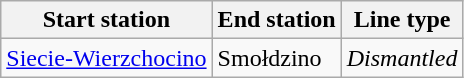<table class="wikitable">
<tr>
<th>Start station</th>
<th>End station</th>
<th>Line type</th>
</tr>
<tr>
<td><a href='#'>Siecie-Wierzchocino</a></td>
<td>Smołdzino</td>
<td><em>Dismantled</em></td>
</tr>
</table>
